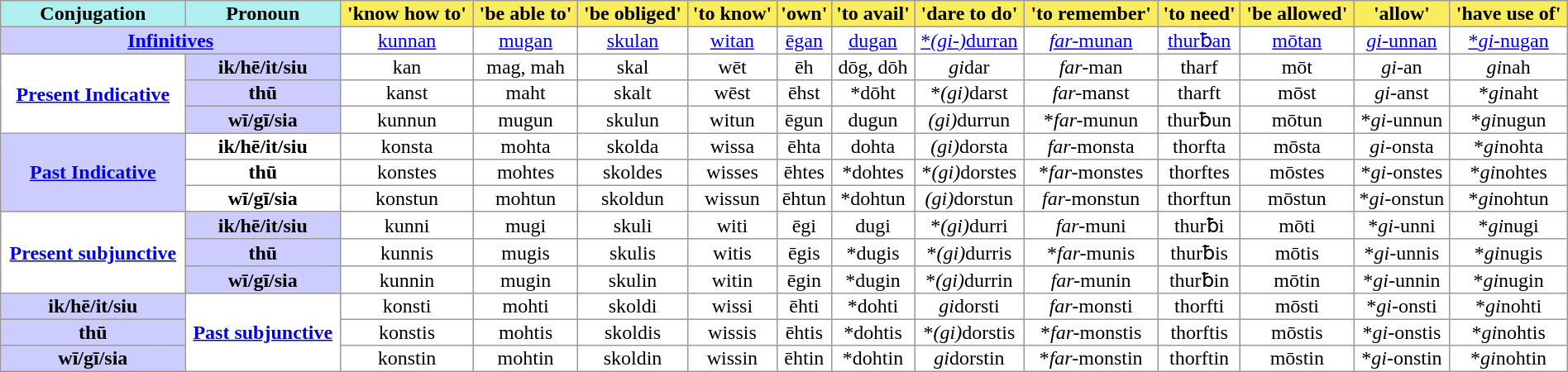<table width=100% border=1 style="text-align:center; margin:1em 1em 1em 0; border:1px #999 solid; border-collapse:collapse;">
<tr>
<th style="background:#afefef;"><strong>Conjugation</strong></th>
<th style="background:#afefef;"><strong>Pronoun</strong></th>
<th style="background:#FBEC5D;">'know how to'</th>
<th style="background:#FBEC5D;">'be able to'</th>
<th style="background:#FBEC5D;">'be obliged'</th>
<th style="background:#FBEC5D;">'to know'</th>
<th style="background:#FBEC5D;">'own'</th>
<th style="background:#FBEC5D;">'to avail'</th>
<th style="background:#FBEC5D;">'dare to do'</th>
<th style="background:#FBEC5D;">'to remember'</th>
<th style="background:#FBEC5D;">'to need'</th>
<th style="background:#FBEC5D;">'be allowed'</th>
<th style="background:#FBEC5D;">'allow'</th>
<th style="background:#FBEC5D;">'have use of'</th>
</tr>
<tr>
<td style="background:#CCCCFF;" colspan="2"><strong><a href='#'>Infinitives</a></strong></td>
<td><a href='#'>kunnan</a></td>
<td><a href='#'>mugan</a></td>
<td><a href='#'>skulan</a></td>
<td><a href='#'>witan</a></td>
<td><a href='#'>ēgan</a></td>
<td><a href='#'>dugan</a></td>
<td><a href='#'>*<em>(gi-)</em>durran</a></td>
<td><a href='#'><em>far-</em>munan</a></td>
<td><a href='#'>thurƀan</a></td>
<td><a href='#'>mōtan</a></td>
<td><a href='#'><em>gi-</em>unnan</a></td>
<td><a href='#'>*<em>gi-</em>nugan</a></td>
</tr>
<tr>
<td rowspan="3"><strong><a href='#'>Present Indicative</a></strong></td>
<td style="background:#CCCCFF;"><strong>ik/hē/it/siu</strong></td>
<td>kan</td>
<td>mag, mah</td>
<td>skal</td>
<td>wēt</td>
<td>ēh</td>
<td>dōg, dōh</td>
<td><em>gi</em>dar</td>
<td><em>far-</em>man</td>
<td>tharf</td>
<td>mōt</td>
<td><em>gi-</em>an</td>
<td><em>gi</em>nah</td>
</tr>
<tr>
<td style="background:#CCCCFF;"><strong>thū</strong></td>
<td>kanst</td>
<td>maht</td>
<td>skalt</td>
<td>wēst</td>
<td>ēhst</td>
<td>*dōht</td>
<td>*<em>(gi)</em>darst</td>
<td><em>far-</em>manst</td>
<td>tharft</td>
<td>mōst</td>
<td><em>gi-</em>anst</td>
<td>*<em>gi</em>naht</td>
</tr>
<tr>
<td style="background:#CCCCFF;"><strong>wī/gī/sia</strong></td>
<td>kunnun</td>
<td>mugun</td>
<td>skulun</td>
<td>witun</td>
<td>ēgun</td>
<td>dugun</td>
<td><em>(gi)</em>durrun</td>
<td>*<em>far-</em>munun</td>
<td>thurƀun</td>
<td>mōtun</td>
<td>*<em>gi-</em>unnun</td>
<td>*<em>gi</em>nugun</td>
</tr>
<tr>
<td rowspan="3" style="background:#CCCCFF;"><strong><a href='#'>Past Indicative</a></strong></td>
<td><strong>ik/hē/it/siu</strong></td>
<td>konsta</td>
<td>mohta</td>
<td>skolda</td>
<td>wissa</td>
<td>ēhta</td>
<td>dohta</td>
<td><em>(gi)</em>dorsta</td>
<td><em>far-</em>monsta</td>
<td>thorfta</td>
<td>mōsta</td>
<td><em>gi-</em>onsta</td>
<td>*<em>gi</em>nohta</td>
</tr>
<tr>
<td><strong>thū</strong></td>
<td>konstes</td>
<td>mohtes</td>
<td>skoldes</td>
<td>wisses</td>
<td>ēhtes</td>
<td>*dohtes</td>
<td>*<em>(gi)</em>dorstes</td>
<td>*<em>far-</em>monstes</td>
<td>thorftes</td>
<td>mōstes</td>
<td>*<em>gi-</em>onstes</td>
<td>*<em>gi</em>nohtes</td>
</tr>
<tr>
<td><strong>wī/gī/sia</strong></td>
<td>konstun</td>
<td>mohtun</td>
<td>skoldun</td>
<td>wissun</td>
<td>ēhtun</td>
<td>*dohtun</td>
<td><em>(gi)</em>dorstun</td>
<td><em>far-</em>monstun</td>
<td>thorftun</td>
<td>mōstun</td>
<td>*<em>gi-</em>onstun</td>
<td>*<em>gi</em>nohtun</td>
</tr>
<tr>
<td rowspan="3"><strong><a href='#'>Present subjunctive</a></strong></td>
<td style="background:#CCCCFF;"><strong>ik/hē/it/siu</strong></td>
<td>kunni</td>
<td>mugi</td>
<td>skuli</td>
<td>witi</td>
<td>ēgi</td>
<td>dugi</td>
<td>*<em>(gi)</em>durri</td>
<td><em>far-</em>muni</td>
<td>thurƀi</td>
<td>mōti</td>
<td>*<em>gi-</em>unni</td>
<td>*<em>gi</em>nugi</td>
</tr>
<tr>
<td style="background:#CCCCFF;"><strong>thū</strong></td>
<td>kunnis</td>
<td>mugis</td>
<td>skulis</td>
<td>witis</td>
<td>ēgis</td>
<td>*dugis</td>
<td>*<em>(gi)</em>durris</td>
<td>*<em>far-</em>munis</td>
<td>thurƀis</td>
<td>mōtis</td>
<td>*<em>gi-</em>unnis</td>
<td>*<em>gi</em>nugis</td>
</tr>
<tr>
<td style="background:#CCCCFF;"><strong>wī/gī/sia</strong></td>
<td>kunnin</td>
<td>mugin</td>
<td>skulin</td>
<td>witin</td>
<td>ēgin</td>
<td>*dugin</td>
<td>*<em>(gi)</em>durrin</td>
<td><em>far-</em>munin</td>
<td>thurƀin</td>
<td>mōtin</td>
<td>*<em>gi-</em>unnin</td>
<td>*<em>gi</em>nugin</td>
</tr>
<tr>
<td style="background:#CCCCFF;"><strong>ik/hē/it/siu</strong></td>
<td rowspan="4"><strong><a href='#'>Past subjunctive</a></strong></td>
<td>konsti</td>
<td>mohti</td>
<td>skoldi</td>
<td>wissi</td>
<td>ēhti</td>
<td>*dohti</td>
<td><em>gi</em>dorsti</td>
<td><em>far-</em>monsti</td>
<td>thorfti</td>
<td>mōsti</td>
<td>*<em>gi-</em>onsti</td>
<td>*<em>gi</em>nohti</td>
</tr>
<tr>
<td style="background:#CCCCFF;"><strong>thū</strong></td>
<td>konstis</td>
<td>mohtis</td>
<td>skoldis</td>
<td>wissis</td>
<td>ēhtis</td>
<td>*dohtis</td>
<td>*<em>(gi)</em>dorstis</td>
<td>*<em>far-</em>monstis</td>
<td>thorftis</td>
<td>mōstis</td>
<td>*<em>gi-</em>onstis</td>
<td>*<em>gi</em>nohtis</td>
</tr>
<tr>
<td style="background:#CCCCFF;"><strong>wī/gī/sia</strong></td>
<td>konstin</td>
<td>mohtin</td>
<td>skoldin</td>
<td>wissin</td>
<td>ēhtin</td>
<td>*dohtin</td>
<td><em>gi</em>dorstin</td>
<td>*<em>far-</em>monstin</td>
<td>thorftin</td>
<td>mōstin</td>
<td>*<em>gi-</em>onstin</td>
<td>*<em>gi</em>nohtin</td>
</tr>
</table>
